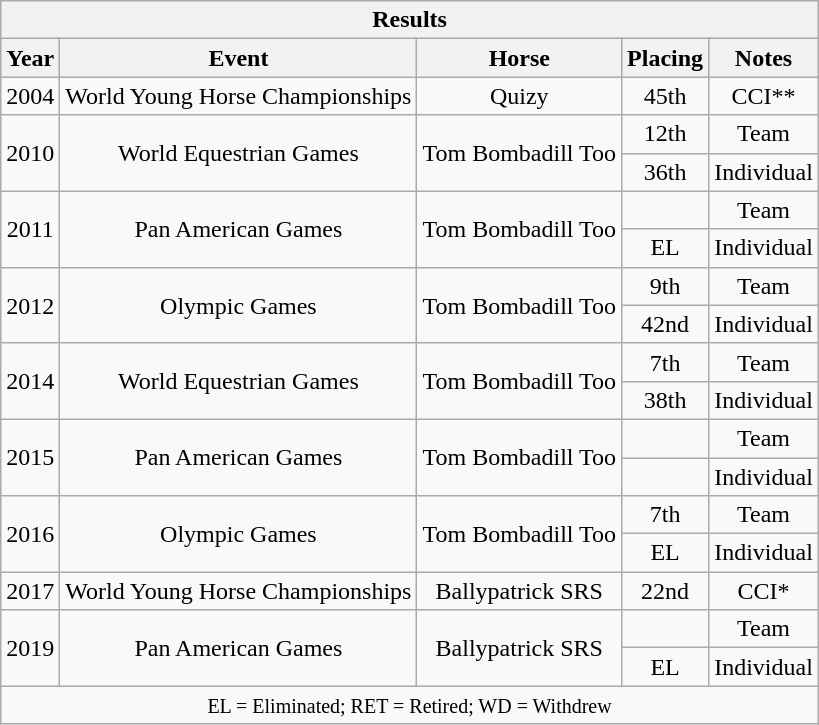<table class="wikitable" style="text-align:center">
<tr>
<th colspan="11" align="center"><strong>Results</strong></th>
</tr>
<tr>
<th>Year</th>
<th>Event</th>
<th>Horse</th>
<th>Placing</th>
<th>Notes</th>
</tr>
<tr>
<td>2004</td>
<td>World Young Horse Championships</td>
<td>Quizy</td>
<td>45th</td>
<td>CCI**</td>
</tr>
<tr>
<td rowspan="2">2010</td>
<td rowspan="2">World Equestrian Games</td>
<td rowspan="2">Tom Bombadill Too</td>
<td>12th</td>
<td>Team</td>
</tr>
<tr>
<td>36th</td>
<td>Individual</td>
</tr>
<tr>
<td rowspan="2">2011</td>
<td rowspan="2">Pan American Games</td>
<td rowspan="2">Tom Bombadill Too</td>
<td></td>
<td>Team</td>
</tr>
<tr>
<td>EL</td>
<td>Individual</td>
</tr>
<tr>
<td rowspan="2">2012</td>
<td rowspan="2">Olympic Games</td>
<td rowspan="2">Tom Bombadill Too</td>
<td>9th</td>
<td>Team</td>
</tr>
<tr>
<td>42nd</td>
<td>Individual</td>
</tr>
<tr>
<td rowspan="2">2014</td>
<td rowspan="2">World Equestrian Games</td>
<td rowspan="2">Tom Bombadill Too</td>
<td>7th</td>
<td>Team</td>
</tr>
<tr>
<td>38th</td>
<td>Individual</td>
</tr>
<tr>
<td rowspan="2">2015</td>
<td rowspan="2">Pan American Games</td>
<td rowspan="2">Tom Bombadill Too</td>
<td></td>
<td>Team</td>
</tr>
<tr>
<td></td>
<td>Individual</td>
</tr>
<tr>
<td rowspan="2">2016</td>
<td rowspan="2">Olympic Games</td>
<td rowspan="2">Tom Bombadill Too</td>
<td>7th</td>
<td>Team</td>
</tr>
<tr>
<td>EL</td>
<td>Individual</td>
</tr>
<tr>
<td>2017</td>
<td>World Young Horse Championships</td>
<td>Ballypatrick SRS</td>
<td>22nd</td>
<td>CCI*</td>
</tr>
<tr>
<td rowspan="2">2019</td>
<td rowspan="2">Pan American Games</td>
<td rowspan="2">Ballypatrick SRS</td>
<td></td>
<td>Team</td>
</tr>
<tr>
<td>EL</td>
<td>Individual</td>
</tr>
<tr>
<td colspan="11" align="center"><small> EL = Eliminated; RET = Retired; WD = Withdrew </small></td>
</tr>
</table>
